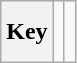<table class="wikitable" style="height:2.6em">
<tr>
<th>Key</th>
<td></td>
<td></td>
</tr>
</table>
